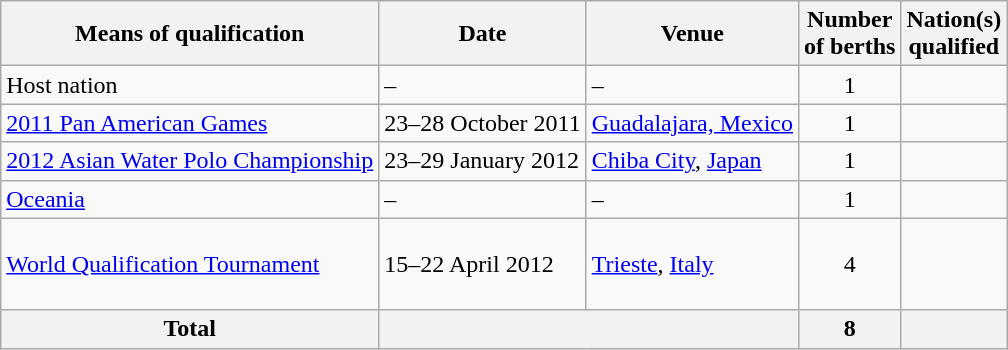<table class="wikitable">
<tr>
<th>Means of qualification</th>
<th>Date</th>
<th>Venue</th>
<th>Number<br>of berths</th>
<th>Nation(s)<br>qualified</th>
</tr>
<tr>
<td>Host nation</td>
<td>–</td>
<td>–</td>
<td align="center">1</td>
<td></td>
</tr>
<tr>
<td><a href='#'>2011 Pan American Games</a></td>
<td>23–28 October 2011</td>
<td> <a href='#'>Guadalajara, Mexico</a></td>
<td align="center">1</td>
<td></td>
</tr>
<tr>
<td><a href='#'>2012 Asian Water Polo Championship</a></td>
<td>23–29 January 2012</td>
<td> <a href='#'>Chiba City</a>, <a href='#'>Japan</a></td>
<td align="center">1</td>
<td></td>
</tr>
<tr>
<td><a href='#'>Oceania</a></td>
<td>–</td>
<td>–</td>
<td align="center">1</td>
<td></td>
</tr>
<tr>
<td><a href='#'>World Qualification Tournament</a></td>
<td>15–22 April 2012</td>
<td> <a href='#'>Trieste</a>,  <a href='#'>Italy</a></td>
<td align="center">4</td>
<td><br><br><br></td>
</tr>
<tr>
<th>Total</th>
<th colspan="2"></th>
<th>8</th>
<th></th>
</tr>
</table>
